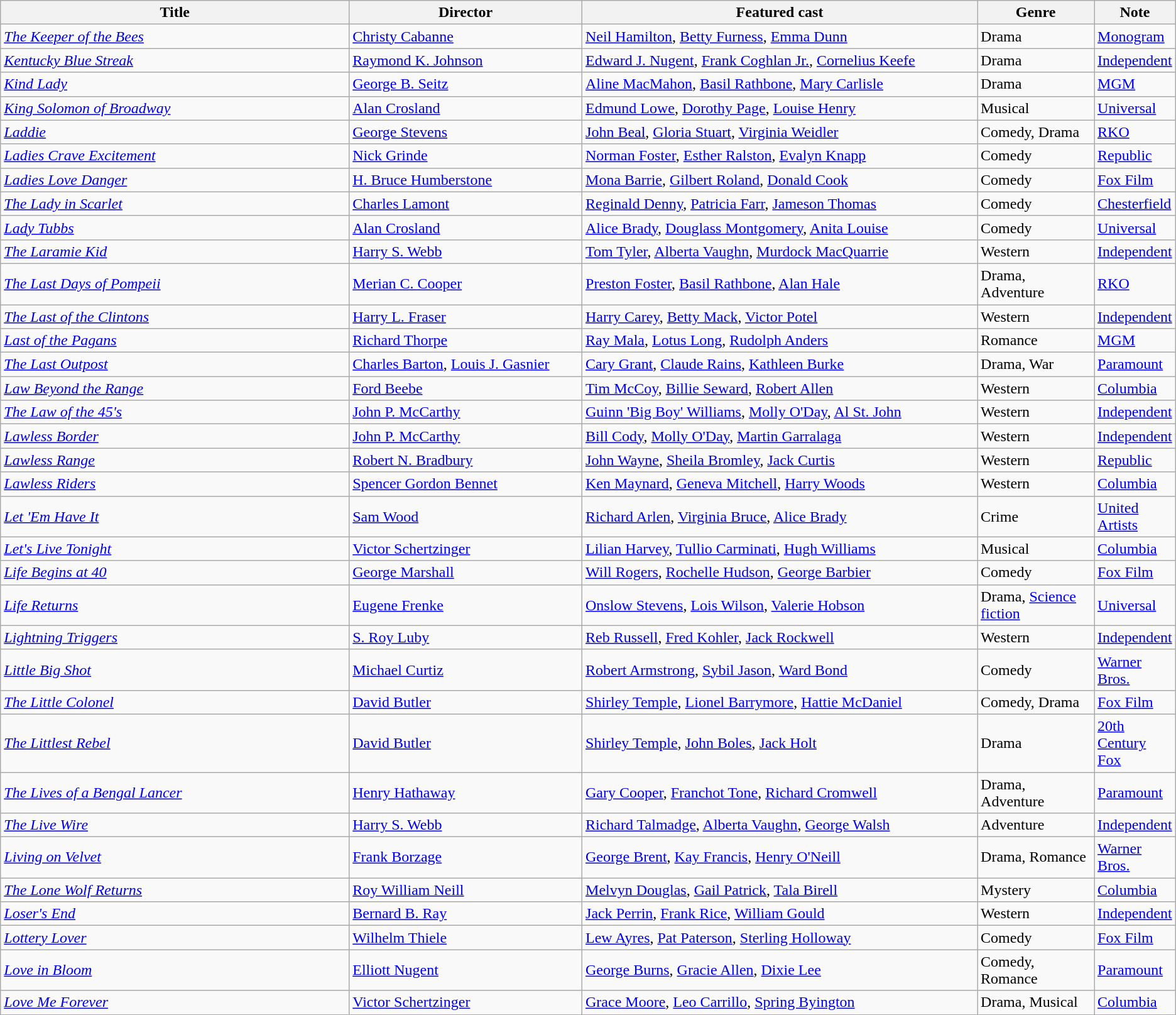<table class="wikitable">
<tr>
<th style="width:30%;">Title</th>
<th style="width:20%;">Director</th>
<th style="width:34%;">Featured cast</th>
<th style="width:10%;">Genre</th>
<th style="width:10%;">Note</th>
</tr>
<tr>
<td><em><a href='#'>The Keeper of the Bees</a></em></td>
<td><a href='#'>Christy Cabanne</a></td>
<td><a href='#'>Neil Hamilton</a>, <a href='#'>Betty Furness</a>, <a href='#'>Emma Dunn</a></td>
<td>Drama</td>
<td><a href='#'>Monogram</a></td>
</tr>
<tr>
<td><em><a href='#'>Kentucky Blue Streak</a></em></td>
<td><a href='#'>Raymond K. Johnson</a></td>
<td><a href='#'>Edward J. Nugent</a>, <a href='#'>Frank Coghlan Jr.</a>, <a href='#'>Cornelius Keefe</a></td>
<td>Drama</td>
<td><a href='#'>Independent</a></td>
</tr>
<tr>
<td><em><a href='#'>Kind Lady</a></em></td>
<td><a href='#'>George B. Seitz</a></td>
<td><a href='#'>Aline MacMahon</a>, <a href='#'>Basil Rathbone</a>, <a href='#'>Mary Carlisle</a></td>
<td>Drama</td>
<td><a href='#'>MGM</a></td>
</tr>
<tr>
<td><em><a href='#'>King Solomon of Broadway</a></em></td>
<td><a href='#'>Alan Crosland</a></td>
<td><a href='#'>Edmund Lowe</a>, <a href='#'>Dorothy Page</a>, <a href='#'>Louise Henry</a></td>
<td>Musical</td>
<td><a href='#'>Universal</a></td>
</tr>
<tr>
<td><em><a href='#'>Laddie</a></em></td>
<td><a href='#'>George Stevens</a></td>
<td><a href='#'>John Beal</a>, <a href='#'>Gloria Stuart</a>, <a href='#'>Virginia Weidler</a></td>
<td>Comedy, Drama</td>
<td><a href='#'>RKO</a></td>
</tr>
<tr>
<td><em><a href='#'>Ladies Crave Excitement</a></em></td>
<td><a href='#'>Nick Grinde</a></td>
<td><a href='#'>Norman Foster</a>, <a href='#'>Esther Ralston</a>, <a href='#'>Evalyn Knapp</a></td>
<td>Comedy</td>
<td><a href='#'>Republic</a></td>
</tr>
<tr>
<td><em><a href='#'>Ladies Love Danger</a></em></td>
<td><a href='#'>H. Bruce Humberstone</a></td>
<td><a href='#'>Mona Barrie</a>, <a href='#'>Gilbert Roland</a>, <a href='#'>Donald Cook</a></td>
<td>Comedy</td>
<td><a href='#'>Fox Film</a></td>
</tr>
<tr>
<td><em><a href='#'>The Lady in Scarlet</a></em></td>
<td><a href='#'>Charles Lamont</a></td>
<td><a href='#'>Reginald Denny</a>, <a href='#'>Patricia Farr</a>, <a href='#'>Jameson Thomas</a></td>
<td>Comedy</td>
<td><a href='#'>Chesterfield</a></td>
</tr>
<tr>
<td><em><a href='#'>Lady Tubbs</a></em></td>
<td><a href='#'>Alan Crosland</a></td>
<td><a href='#'>Alice Brady</a>, <a href='#'>Douglass Montgomery</a>, <a href='#'>Anita Louise</a></td>
<td>Comedy</td>
<td><a href='#'>Universal</a></td>
</tr>
<tr>
<td><em><a href='#'>The Laramie Kid</a></em></td>
<td><a href='#'>Harry S. Webb</a></td>
<td><a href='#'>Tom Tyler</a>, <a href='#'>Alberta Vaughn</a>, <a href='#'>Murdock MacQuarrie</a></td>
<td>Western</td>
<td><a href='#'>Independent</a></td>
</tr>
<tr>
<td><em><a href='#'>The Last Days of Pompeii</a></em></td>
<td><a href='#'>Merian C. Cooper</a></td>
<td><a href='#'>Preston Foster</a>, <a href='#'>Basil Rathbone</a>, <a href='#'>Alan Hale</a></td>
<td>Drama, Adventure</td>
<td><a href='#'>RKO</a></td>
</tr>
<tr>
<td><em><a href='#'>The Last of the Clintons</a></em></td>
<td><a href='#'>Harry L. Fraser</a></td>
<td><a href='#'>Harry Carey</a>, <a href='#'>Betty Mack</a>, <a href='#'>Victor Potel</a></td>
<td>Western</td>
<td><a href='#'>Independent</a></td>
</tr>
<tr>
<td><em><a href='#'>Last of the Pagans</a></em></td>
<td><a href='#'>Richard Thorpe</a></td>
<td><a href='#'>Ray Mala</a>, <a href='#'>Lotus Long</a>, <a href='#'>Rudolph Anders</a></td>
<td>Romance</td>
<td><a href='#'>MGM</a></td>
</tr>
<tr>
<td><em><a href='#'>The Last Outpost</a></em></td>
<td><a href='#'>Charles Barton</a>, <a href='#'>Louis J. Gasnier</a></td>
<td><a href='#'>Cary Grant</a>, <a href='#'>Claude Rains</a>, <a href='#'>Kathleen Burke</a></td>
<td>Drama, War</td>
<td><a href='#'>Paramount</a></td>
</tr>
<tr>
<td><em><a href='#'>Law Beyond the Range</a></em></td>
<td><a href='#'>Ford Beebe</a></td>
<td><a href='#'>Tim McCoy</a>, <a href='#'>Billie Seward</a>, <a href='#'>Robert Allen</a></td>
<td>Western</td>
<td><a href='#'>Columbia</a></td>
</tr>
<tr>
<td><em><a href='#'>The Law of the 45's</a></em></td>
<td><a href='#'>John P. McCarthy</a></td>
<td><a href='#'>Guinn 'Big Boy' Williams</a>, <a href='#'>Molly O'Day</a>, <a href='#'>Al St. John</a></td>
<td>Western</td>
<td><a href='#'>Independent</a></td>
</tr>
<tr>
<td><em><a href='#'>Lawless Border</a></em></td>
<td><a href='#'>John P. McCarthy</a></td>
<td><a href='#'>Bill Cody</a>, <a href='#'>Molly O'Day</a>, <a href='#'>Martin Garralaga</a></td>
<td>Western</td>
<td><a href='#'>Independent</a></td>
</tr>
<tr>
<td><em><a href='#'>Lawless Range</a></em></td>
<td><a href='#'>Robert N. Bradbury</a></td>
<td><a href='#'>John Wayne</a>, <a href='#'>Sheila Bromley</a>, <a href='#'>Jack Curtis</a></td>
<td>Western</td>
<td><a href='#'>Republic</a></td>
</tr>
<tr>
<td><em><a href='#'>Lawless Riders</a></em></td>
<td><a href='#'>Spencer Gordon Bennet</a></td>
<td><a href='#'>Ken Maynard</a>, <a href='#'>Geneva Mitchell</a>, <a href='#'>Harry Woods</a></td>
<td>Western</td>
<td><a href='#'>Columbia</a></td>
</tr>
<tr>
<td><em><a href='#'>Let 'Em Have It</a></em></td>
<td><a href='#'>Sam Wood</a></td>
<td><a href='#'>Richard Arlen</a>, <a href='#'>Virginia Bruce</a>, <a href='#'>Alice Brady</a></td>
<td>Crime</td>
<td><a href='#'>United Artists</a></td>
</tr>
<tr>
<td><em><a href='#'>Let's Live Tonight</a></em></td>
<td><a href='#'>Victor Schertzinger</a></td>
<td><a href='#'>Lilian Harvey</a>, <a href='#'>Tullio Carminati</a>, <a href='#'>Hugh Williams</a></td>
<td>Musical</td>
<td><a href='#'>Columbia</a></td>
</tr>
<tr>
<td><em><a href='#'>Life Begins at 40</a></em></td>
<td><a href='#'>George Marshall</a></td>
<td><a href='#'>Will Rogers</a>, <a href='#'>Rochelle Hudson</a>, <a href='#'>George Barbier</a></td>
<td>Comedy</td>
<td><a href='#'>Fox Film</a></td>
</tr>
<tr>
<td><em><a href='#'>Life Returns</a></em></td>
<td><a href='#'>Eugene Frenke</a></td>
<td><a href='#'>Onslow Stevens</a>, <a href='#'>Lois Wilson</a>, <a href='#'>Valerie Hobson</a></td>
<td>Drama, <a href='#'>Science fiction</a></td>
<td><a href='#'>Universal</a></td>
</tr>
<tr>
<td><em><a href='#'>Lightning Triggers</a></em></td>
<td><a href='#'>S. Roy Luby</a></td>
<td><a href='#'>Reb Russell</a>, <a href='#'>Fred Kohler</a>, <a href='#'>Jack Rockwell</a></td>
<td>Western</td>
<td><a href='#'>Independent</a></td>
</tr>
<tr>
<td><em><a href='#'>Little Big Shot</a></em></td>
<td><a href='#'>Michael Curtiz</a></td>
<td><a href='#'>Robert Armstrong</a>, <a href='#'>Sybil Jason</a>, <a href='#'>Ward Bond</a></td>
<td>Comedy</td>
<td><a href='#'>Warner Bros.</a></td>
</tr>
<tr>
<td><em><a href='#'>The Little Colonel</a></em></td>
<td><a href='#'>David Butler</a></td>
<td><a href='#'>Shirley Temple</a>, <a href='#'>Lionel Barrymore</a>, <a href='#'>Hattie McDaniel</a></td>
<td>Comedy, Drama</td>
<td><a href='#'>Fox Film</a></td>
</tr>
<tr>
<td><em><a href='#'>The Littlest Rebel</a></em></td>
<td><a href='#'>David Butler</a></td>
<td><a href='#'>Shirley Temple</a>, <a href='#'>John Boles</a>, <a href='#'>Jack Holt</a></td>
<td>Drama</td>
<td><a href='#'>20th Century Fox</a></td>
</tr>
<tr>
<td><em><a href='#'>The Lives of a Bengal Lancer</a></em></td>
<td><a href='#'>Henry Hathaway</a></td>
<td><a href='#'>Gary Cooper</a>, <a href='#'>Franchot Tone</a>, <a href='#'>Richard Cromwell</a></td>
<td>Drama, Adventure</td>
<td><a href='#'>Paramount</a></td>
</tr>
<tr>
<td><em><a href='#'>The Live Wire</a></em></td>
<td><a href='#'>Harry S. Webb</a></td>
<td><a href='#'>Richard Talmadge</a>, <a href='#'>Alberta Vaughn</a>, <a href='#'>George Walsh</a></td>
<td>Adventure</td>
<td><a href='#'>Independent</a></td>
</tr>
<tr>
<td><em><a href='#'>Living on Velvet</a></em></td>
<td><a href='#'>Frank Borzage</a></td>
<td><a href='#'>George Brent</a>, <a href='#'>Kay Francis</a>, <a href='#'>Henry O'Neill</a></td>
<td>Drama, Romance</td>
<td><a href='#'>Warner Bros.</a></td>
</tr>
<tr>
<td><em><a href='#'>The Lone Wolf Returns</a></em></td>
<td><a href='#'>Roy William Neill</a></td>
<td><a href='#'>Melvyn Douglas</a>, <a href='#'>Gail Patrick</a>, <a href='#'>Tala Birell</a></td>
<td>Mystery</td>
<td><a href='#'>Columbia</a></td>
</tr>
<tr>
<td><em><a href='#'>Loser's End</a></em></td>
<td><a href='#'>Bernard B. Ray</a></td>
<td><a href='#'>Jack Perrin</a>, <a href='#'>Frank Rice</a>, <a href='#'>William Gould</a></td>
<td>Western</td>
<td><a href='#'>Independent</a></td>
</tr>
<tr>
<td><em><a href='#'>Lottery Lover</a></em></td>
<td><a href='#'>Wilhelm Thiele</a></td>
<td><a href='#'>Lew Ayres</a>, <a href='#'>Pat Paterson</a>, <a href='#'>Sterling Holloway</a></td>
<td>Comedy</td>
<td><a href='#'>Fox Film</a></td>
</tr>
<tr>
<td><em><a href='#'>Love in Bloom</a></em></td>
<td><a href='#'>Elliott Nugent</a></td>
<td><a href='#'>George Burns</a>, <a href='#'>Gracie Allen</a>, <a href='#'>Dixie Lee</a></td>
<td>Comedy, Romance</td>
<td><a href='#'>Paramount</a></td>
</tr>
<tr>
<td><em><a href='#'>Love Me Forever</a></em></td>
<td><a href='#'>Victor Schertzinger</a></td>
<td><a href='#'>Grace Moore</a>, <a href='#'>Leo Carrillo</a>, <a href='#'>Spring Byington</a></td>
<td>Drama, Musical</td>
<td><a href='#'>Columbia</a></td>
</tr>
</table>
